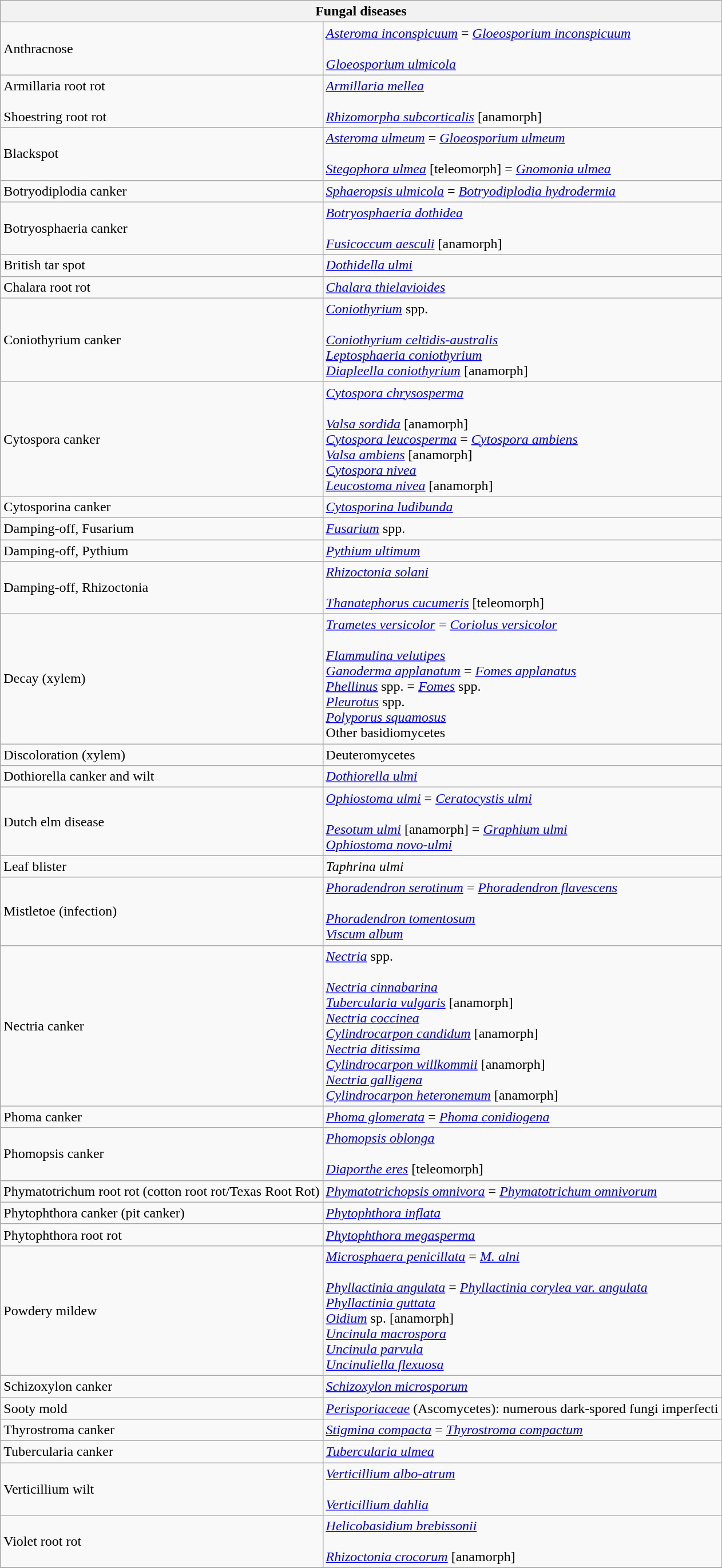<table class="wikitable" style="clear">
<tr>
<th colspan=2><strong>Fungal diseases</strong><br></th>
</tr>
<tr>
<td>Anthracnose</td>
<td><em><a href='#'>Asteroma inconspicuum</a></em> = <em><a href='#'>Gloeosporium inconspicuum</a></em><br><br><em><a href='#'>Gloeosporium ulmicola</a></em></td>
</tr>
<tr>
<td>Armillaria root rot<br><br>Shoestring root rot</td>
<td><em><a href='#'>Armillaria mellea</a></em><br><br><em><a href='#'>Rhizomorpha subcorticalis</a></em> [anamorph]</td>
</tr>
<tr>
<td>Blackspot</td>
<td><em><a href='#'>Asteroma ulmeum</a></em> = <em><a href='#'>Gloeosporium ulmeum</a></em><br><br><em><a href='#'>Stegophora ulmea</a></em> [teleomorph]  = <em><a href='#'>Gnomonia ulmea</a></em></td>
</tr>
<tr>
<td>Botryodiplodia canker</td>
<td><em><a href='#'>Sphaeropsis ulmicola</a></em> = <em><a href='#'>Botryodiplodia hydrodermia</a></em></td>
</tr>
<tr>
<td>Botryosphaeria canker</td>
<td><em><a href='#'>Botryosphaeria dothidea</a></em><br><br><em><a href='#'>Fusicoccum aesculi</a></em> [anamorph]</td>
</tr>
<tr>
<td>British tar spot</td>
<td><em><a href='#'>Dothidella ulmi</a></em></td>
</tr>
<tr>
<td>Chalara root rot</td>
<td><em><a href='#'>Chalara thielavioides</a></em></td>
</tr>
<tr>
<td>Coniothyrium canker</td>
<td><em><a href='#'>Coniothyrium</a></em> spp. <br><br><em><a href='#'>Coniothyrium celtidis-australis</a></em><br>
<em><a href='#'>Leptosphaeria coniothyrium</a></em><br>
<em><a href='#'>Diapleella coniothyrium</a></em> [anamorph]</td>
</tr>
<tr>
<td>Cytospora canker</td>
<td><em><a href='#'>Cytospora chrysosperma</a></em><br><br><em><a href='#'>Valsa sordida</a></em> [anamorph]<br>
<em><a href='#'>Cytospora leucosperma</a></em> = <em><a href='#'>Cytospora ambiens</a></em><br>
<em><a href='#'>Valsa ambiens</a></em> [anamorph]<br>
<em><a href='#'>Cytospora nivea</a></em> <br>
<em><a href='#'>Leucostoma nivea</a></em> [anamorph]</td>
</tr>
<tr>
<td>Cytosporina canker</td>
<td><em><a href='#'>Cytosporina ludibunda</a></em></td>
</tr>
<tr>
<td>Damping-off, Fusarium</td>
<td><em><a href='#'>Fusarium</a></em> spp.</td>
</tr>
<tr>
<td>Damping-off, Pythium</td>
<td><em><a href='#'>Pythium ultimum</a></em></td>
</tr>
<tr>
<td>Damping-off, Rhizoctonia</td>
<td><em><a href='#'>Rhizoctonia solani</a></em><br><br><em><a href='#'>Thanatephorus cucumeris</a></em> [teleomorph]</td>
</tr>
<tr>
<td>Decay (xylem)</td>
<td><em><a href='#'>Trametes versicolor</a></em> = <em><a href='#'>Coriolus versicolor</a></em><br><br><em><a href='#'>Flammulina velutipes</a></em><br>
<em><a href='#'>Ganoderma applanatum</a></em> = <em><a href='#'>Fomes applanatus</a></em><br>
<em><a href='#'>Phellinus</a></em> spp. = <em><a href='#'>Fomes</a></em> spp. <br>
<em><a href='#'>Pleurotus</a></em> spp. <br>
<em><a href='#'>Polyporus squamosus</a></em><br>
Other basidiomycetes</td>
</tr>
<tr>
<td>Discoloration (xylem)</td>
<td>Deuteromycetes</td>
</tr>
<tr>
<td>Dothiorella canker and wilt</td>
<td><em><a href='#'>Dothiorella ulmi</a></em></td>
</tr>
<tr>
<td>Dutch elm disease</td>
<td><em><a href='#'>Ophiostoma ulmi</a></em> = <em><a href='#'>Ceratocystis ulmi</a></em><br><br><em><a href='#'>Pesotum ulmi</a></em> [anamorph] = <em><a href='#'>Graphium ulmi</a></em><br>
<em><a href='#'>Ophiostoma novo-ulmi</a></em></td>
</tr>
<tr>
<td>Leaf blister</td>
<td><em>Taphrina ulmi</em></td>
</tr>
<tr>
<td>Mistletoe (infection)</td>
<td><em><a href='#'>Phoradendron serotinum</a></em> = <em><a href='#'>Phoradendron flavescens</a></em><br><br><em><a href='#'>Phoradendron tomentosum</a></em><br>
<em><a href='#'>Viscum album</a></em></td>
</tr>
<tr>
<td>Nectria canker</td>
<td><em><a href='#'>Nectria</a></em> spp. <br><br><em><a href='#'>Nectria cinnabarina</a></em><br>
<em><a href='#'>Tubercularia vulgaris</a></em> [anamorph]<br>
<em><a href='#'>Nectria coccinea</a></em><br>
<em><a href='#'>Cylindrocarpon candidum</a></em> [anamorph]<br>
<em><a href='#'>Nectria ditissima</a></em><br>
<em><a href='#'>Cylindrocarpon willkommii</a></em> [anamorph]<br>
<em><a href='#'>Nectria galligena</a></em><br>
<em><a href='#'>Cylindrocarpon heteronemum</a></em> [anamorph]</td>
</tr>
<tr>
<td>Phoma canker</td>
<td><em><a href='#'>Phoma glomerata</a></em> = <em><a href='#'>Phoma conidiogena</a></em></td>
</tr>
<tr>
<td>Phomopsis canker</td>
<td><em><a href='#'>Phomopsis oblonga</a></em><br><br><em><a href='#'>Diaporthe eres</a></em> [teleomorph]</td>
</tr>
<tr>
<td>Phymatotrichum root rot (cotton root rot/Texas Root Rot)</td>
<td><em><a href='#'>Phymatotrichopsis omnivora</a></em> = <em><a href='#'>Phymatotrichum omnivorum</a></em></td>
</tr>
<tr>
<td>Phytophthora canker (pit canker)</td>
<td><em><a href='#'>Phytophthora inflata</a></em></td>
</tr>
<tr>
<td>Phytophthora root rot</td>
<td><em><a href='#'>Phytophthora megasperma</a></em></td>
</tr>
<tr>
<td>Powdery mildew</td>
<td><em><a href='#'>Microsphaera penicillata</a></em> = <em><a href='#'>M. alni</a></em><br><br><em><a href='#'>Phyllactinia angulata</a></em> = <em><a href='#'>Phyllactinia corylea var. angulata</a></em><br>
<em><a href='#'>Phyllactinia guttata</a></em><br>
<em><a href='#'>Oidium</a></em> sp. [anamorph] <br>
<em><a href='#'>Uncinula macrospora</a></em><br>
<em><a href='#'>Uncinula parvula</a></em><br>
<em><a href='#'>Uncinuliella flexuosa</a></em></td>
</tr>
<tr>
<td>Schizoxylon canker</td>
<td><em><a href='#'>Schizoxylon microsporum</a></em></td>
</tr>
<tr>
<td>Sooty mold</td>
<td><em><a href='#'>Perisporiaceae</a></em> (Ascomycetes): numerous dark-spored fungi imperfecti</td>
</tr>
<tr>
<td>Thyrostroma canker</td>
<td><em><a href='#'>Stigmina compacta</a></em> = <em><a href='#'>Thyrostroma compactum</a></em></td>
</tr>
<tr>
<td>Tubercularia canker</td>
<td><em><a href='#'>Tubercularia ulmea</a></em></td>
</tr>
<tr>
<td>Verticillium wilt</td>
<td><em><a href='#'>Verticillium albo-atrum</a></em><br><br><em><a href='#'>Verticillium dahlia</a></em></td>
</tr>
<tr>
<td>Violet root rot</td>
<td><em><a href='#'>Helicobasidium brebissonii</a></em><br><br><em><a href='#'>Rhizoctonia crocorum</a></em> [anamorph]</td>
</tr>
<tr>
</tr>
</table>
